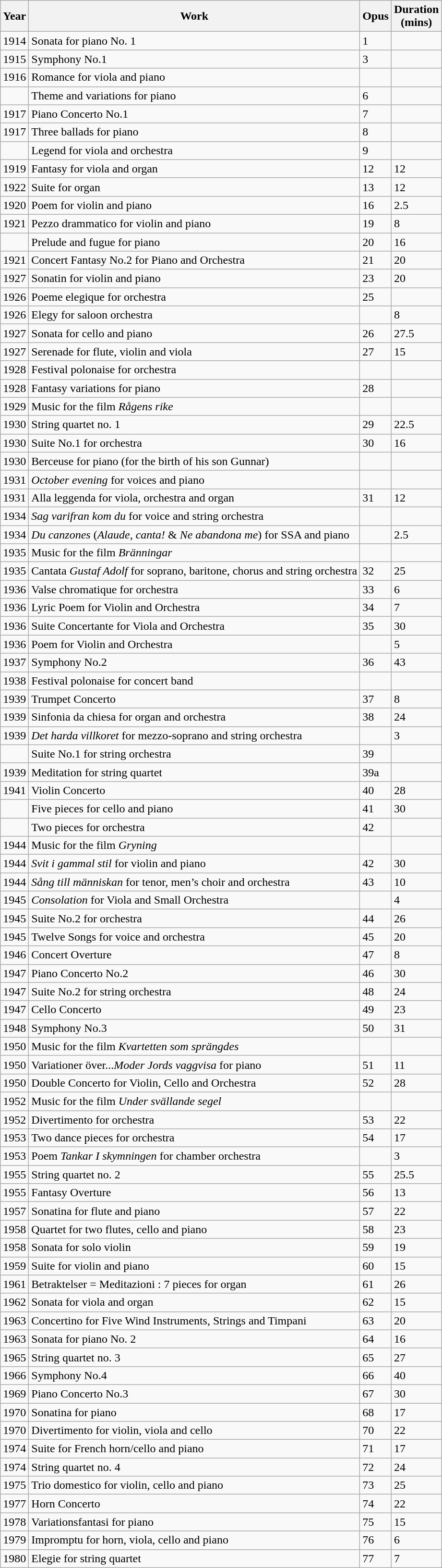<table class="wikitable sortable">
<tr>
<th>Year</th>
<th>Work</th>
<th>Opus</th>
<th>Duration<br>(mins)</th>
</tr>
<tr>
<td><span>1914</span></td>
<td>Sonata for piano No. 1</td>
<td><span>1</span></td>
<td></td>
</tr>
<tr>
<td><span>1915</span></td>
<td>Symphony No.1</td>
<td><span>3</span></td>
<td></td>
</tr>
<tr>
<td><span>1916</span></td>
<td>Romance for viola and piano</td>
<td></td>
<td></td>
</tr>
<tr>
<td></td>
<td>Theme and variations for piano</td>
<td><span>6</span></td>
<td></td>
</tr>
<tr>
<td><span>1917</span></td>
<td>Piano Concerto No.1</td>
<td><span>7</span></td>
<td></td>
</tr>
<tr>
<td><span>1917</span></td>
<td>Three ballads for piano</td>
<td><span>8</span></td>
<td></td>
</tr>
<tr>
<td></td>
<td>Legend for viola and orchestra</td>
<td><span>9</span></td>
<td></td>
</tr>
<tr>
<td><span>1919</span></td>
<td>Fantasy for viola and organ</td>
<td><span>12</span></td>
<td><span>12</span></td>
</tr>
<tr>
<td><span>1922</span></td>
<td>Suite for organ</td>
<td><span>13</span></td>
<td><span>12</span></td>
</tr>
<tr>
<td><span>1920</span></td>
<td>Poem for violin and piano</td>
<td><span>16</span></td>
<td><span>2.5</span></td>
</tr>
<tr>
<td><span>1921</span></td>
<td>Pezzo drammatico for violin and piano</td>
<td><span>19</span></td>
<td><span>8</span></td>
</tr>
<tr>
<td></td>
<td>Prelude and fugue for piano</td>
<td><span>20</span></td>
<td><span>16</span></td>
</tr>
<tr>
<td><span>1921</span></td>
<td>Concert Fantasy No.2 for Piano and Orchestra</td>
<td><span>21</span></td>
<td><span>20</span></td>
</tr>
<tr>
<td><span>1927</span></td>
<td>Sonatin for violin and piano</td>
<td><span>23</span></td>
<td><span>20</span></td>
</tr>
<tr>
<td><span>1926</span></td>
<td>Poeme elegique for orchestra</td>
<td><span>25</span></td>
<td></td>
</tr>
<tr>
<td><span>1926</span></td>
<td>Elegy for saloon orchestra</td>
<td></td>
<td><span>8</span></td>
</tr>
<tr>
<td><span>1927</span></td>
<td>Sonata for cello and piano</td>
<td><span>26</span></td>
<td><span>27.5</span></td>
</tr>
<tr>
<td><span>1927</span></td>
<td>Serenade for flute, violin and viola</td>
<td><span>27</span></td>
<td><span>15</span></td>
</tr>
<tr>
<td><span>1928</span></td>
<td>Festival polonaise for orchestra</td>
<td></td>
<td></td>
</tr>
<tr>
<td><span>1928</span></td>
<td>Fantasy variations for piano</td>
<td><span>28</span></td>
<td></td>
</tr>
<tr>
<td><span>1929</span></td>
<td>Music for the film <em>Rågens rike</em></td>
<td></td>
<td></td>
</tr>
<tr>
<td><span>1930</span></td>
<td>String quartet no. 1</td>
<td><span>29</span></td>
<td><span>22.5</span></td>
</tr>
<tr>
<td><span>1930</span></td>
<td>Suite No.1 for orchestra</td>
<td><span>30</span></td>
<td><span>16</span></td>
</tr>
<tr>
<td><span>1930</span></td>
<td>Berceuse for piano (for the birth of his son Gunnar)</td>
<td></td>
<td></td>
</tr>
<tr>
<td><span>1931</span></td>
<td><em>October evening</em> for voices and piano</td>
<td></td>
<td></td>
</tr>
<tr>
<td><span>1931</span></td>
<td>Alla leggenda for viola, orchestra and organ</td>
<td><span>31</span></td>
<td><span>12</span></td>
</tr>
<tr>
<td><span>1934</span></td>
<td><em>Sag varifran kom du</em> for voice and string orchestra</td>
<td></td>
<td></td>
</tr>
<tr>
<td><span>1934</span></td>
<td><em>Du canzones</em> (<em>Alaude, canta!</em> & <em>Ne abandona me</em>) for SSA and piano</td>
<td></td>
<td><span>2.5</span></td>
</tr>
<tr>
<td><span>1935</span></td>
<td>Music for the film <em>Bränningar</em></td>
<td></td>
<td></td>
</tr>
<tr>
<td><span>1935</span></td>
<td>Cantata <em>Gustaf Adolf</em> for soprano, baritone, chorus and string orchestra</td>
<td><span>32</span></td>
<td><span>25</span></td>
</tr>
<tr>
<td><span>1936</span></td>
<td>Valse chromatique for orchestra</td>
<td><span>33</span></td>
<td><span>6</span></td>
</tr>
<tr>
<td><span>1936</span></td>
<td>Lyric Poem for Violin and Orchestra</td>
<td><span>34</span></td>
<td><span>7</span></td>
</tr>
<tr>
<td><span>1936</span></td>
<td>Suite Concertante for Viola and Orchestra</td>
<td><span>35</span></td>
<td><span>30</span></td>
</tr>
<tr>
<td><span>1936</span></td>
<td>Poem for Violin and Orchestra</td>
<td></td>
<td><span>5</span></td>
</tr>
<tr>
<td><span>1937</span></td>
<td>Symphony No.2</td>
<td><span>36</span></td>
<td><span>43</span></td>
</tr>
<tr>
<td><span>1938</span></td>
<td>Festival polonaise for concert band</td>
<td></td>
<td></td>
</tr>
<tr>
<td><span>1939</span></td>
<td>Trumpet Concerto</td>
<td><span>37</span></td>
<td><span>8</span></td>
</tr>
<tr>
<td><span>1939</span></td>
<td>Sinfonia da chiesa for organ and orchestra</td>
<td><span>38</span></td>
<td><span>24</span></td>
</tr>
<tr>
<td><span>1939</span></td>
<td><em>Det harda villkoret</em> for mezzo-soprano and string orchestra</td>
<td></td>
<td><span>3</span></td>
</tr>
<tr>
<td></td>
<td>Suite No.1 for string orchestra</td>
<td><span>39</span></td>
<td></td>
</tr>
<tr>
<td><span>1939</span></td>
<td>Meditation for string quartet</td>
<td><span>39a</span></td>
<td></td>
</tr>
<tr>
<td><span>1941</span></td>
<td>Violin Concerto</td>
<td><span>40</span></td>
<td><span>28</span></td>
</tr>
<tr>
<td></td>
<td>Five pieces for cello and piano</td>
<td><span>41</span></td>
<td><span>30</span></td>
</tr>
<tr>
<td></td>
<td>Two pieces for orchestra</td>
<td><span>42</span></td>
<td></td>
</tr>
<tr>
<td><span>1944</span></td>
<td>Music for the film <em>Gryning</em></td>
<td></td>
<td></td>
</tr>
<tr>
<td><span>1944</span></td>
<td><em>Svit i gammal stil</em> for violin and piano</td>
<td><span>42</span></td>
<td><span>30</span></td>
</tr>
<tr>
<td><span>1944</span></td>
<td><em>Sång till människan</em> for tenor, men’s choir and orchestra</td>
<td><span>43</span></td>
<td><span>10</span></td>
</tr>
<tr>
<td><span>1945</span></td>
<td><em>Consolation</em> for Viola and Small Orchestra</td>
<td></td>
<td><span>4</span></td>
</tr>
<tr>
<td><span>1945</span></td>
<td>Suite No.2 for orchestra</td>
<td><span>44</span></td>
<td><span>26</span></td>
</tr>
<tr>
<td><span>1945</span></td>
<td>Twelve Songs for voice and orchestra</td>
<td><span>45</span></td>
<td><span>20</span></td>
</tr>
<tr>
<td><span>1946</span></td>
<td>Concert Overture</td>
<td><span>47</span></td>
<td><span>8</span></td>
</tr>
<tr>
<td><span>1947</span></td>
<td>Piano Concerto No.2</td>
<td><span>46</span></td>
<td><span>30</span></td>
</tr>
<tr>
<td><span>1947</span></td>
<td>Suite No.2 for string orchestra</td>
<td><span>48</span></td>
<td><span>24</span></td>
</tr>
<tr>
<td><span>1947</span></td>
<td>Cello Concerto</td>
<td><span>49</span></td>
<td><span>23</span></td>
</tr>
<tr>
<td><span>1948</span></td>
<td>Symphony No.3</td>
<td><span>50</span></td>
<td><span>31</span></td>
</tr>
<tr>
<td><span>1950</span></td>
<td>Music for the film <em>Kvartetten som sprängdes</em></td>
<td></td>
<td></td>
</tr>
<tr>
<td><span>1950</span></td>
<td>Variationer över...<em>Moder Jords vaggvisa</em> for piano</td>
<td><span>51</span></td>
<td><span>11</span></td>
</tr>
<tr>
<td><span>1950</span></td>
<td>Double Concerto for Violin, Cello and Orchestra</td>
<td><span>52</span></td>
<td><span>28</span></td>
</tr>
<tr>
<td><span>1952</span></td>
<td>Music for the film <em>Under svällande segel</em></td>
<td></td>
<td></td>
</tr>
<tr>
<td><span>1952</span></td>
<td>Divertimento for orchestra</td>
<td><span>53</span></td>
<td><span>22</span></td>
</tr>
<tr>
<td><span>1953</span></td>
<td>Two dance pieces for orchestra</td>
<td><span>54</span></td>
<td><span>17</span></td>
</tr>
<tr>
<td><span>1953</span></td>
<td>Poem <em>Tankar I skymningen</em> for chamber orchestra</td>
<td></td>
<td><span>3</span></td>
</tr>
<tr>
<td><span>1955</span></td>
<td>String quartet no. 2</td>
<td><span>55</span></td>
<td><span>25.5</span></td>
</tr>
<tr>
<td><span>1955</span></td>
<td>Fantasy Overture</td>
<td><span>56</span></td>
<td><span>13</span></td>
</tr>
<tr>
<td><span>1957</span></td>
<td>Sonatina for flute and piano</td>
<td><span>57</span></td>
<td><span>22</span></td>
</tr>
<tr>
<td><span>1958</span></td>
<td>Quartet for two flutes, cello and piano</td>
<td><span>58</span></td>
<td><span>23</span></td>
</tr>
<tr>
<td><span>1958</span></td>
<td>Sonata for solo violin</td>
<td><span>59</span></td>
<td><span>19</span></td>
</tr>
<tr>
<td><span>1959</span></td>
<td>Suite for violin and piano</td>
<td><span>60</span></td>
<td><span>15</span></td>
</tr>
<tr>
<td><span>1961</span></td>
<td>Betraktelser = Meditazioni : 7 pieces for organ</td>
<td><span>61</span></td>
<td><span>26</span></td>
</tr>
<tr>
<td><span>1962</span></td>
<td>Sonata for viola and organ</td>
<td><span>62</span></td>
<td><span>15</span></td>
</tr>
<tr>
<td><span>1963</span></td>
<td>Concertino for Five Wind Instruments, Strings and Timpani</td>
<td><span>63</span></td>
<td><span>20</span></td>
</tr>
<tr>
<td><span>1963</span></td>
<td>Sonata for piano No. 2</td>
<td><span>64</span></td>
<td><span>16</span></td>
</tr>
<tr>
<td><span>1965</span></td>
<td>String quartet no. 3</td>
<td><span>65</span></td>
<td><span>27</span></td>
</tr>
<tr>
<td><span>1966</span></td>
<td>Symphony No.4</td>
<td><span>66</span></td>
<td><span>40</span></td>
</tr>
<tr>
<td><span>1969</span></td>
<td>Piano Concerto No.3</td>
<td><span>67</span></td>
<td><span>30</span></td>
</tr>
<tr>
<td><span>1970</span></td>
<td>Sonatina for piano</td>
<td><span>68</span></td>
<td><span>17</span></td>
</tr>
<tr>
<td><span>1970</span></td>
<td>Divertimento for violin, viola and cello</td>
<td><span>70</span></td>
<td><span>22</span></td>
</tr>
<tr>
<td><span>1974</span></td>
<td>Suite for French horn/cello and piano</td>
<td><span>71</span></td>
<td><span>17</span></td>
</tr>
<tr>
<td><span>1974</span></td>
<td>String quartet no. 4</td>
<td><span>72</span></td>
<td><span>24</span></td>
</tr>
<tr>
<td><span>1975</span></td>
<td>Trio domestico for violin, cello and piano</td>
<td><span>73</span></td>
<td><span>25</span></td>
</tr>
<tr>
<td><span>1977</span></td>
<td>Horn Concerto</td>
<td><span>74</span></td>
<td><span>22</span></td>
</tr>
<tr>
<td><span>1978</span></td>
<td>Variationsfantasi for piano</td>
<td><span>75</span></td>
<td><span>15</span></td>
</tr>
<tr>
<td><span>1979</span></td>
<td>Impromptu for horn, viola, cello and piano</td>
<td><span>76</span></td>
<td><span>6</span></td>
</tr>
<tr>
<td><span>1980</span></td>
<td>Elegie for string quartet</td>
<td><span>77</span></td>
<td><span>7</span></td>
</tr>
</table>
